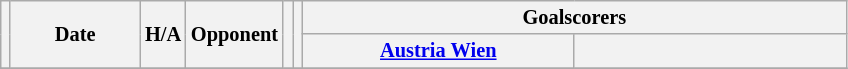<table class="wikitable" Style="text-align: center;font-size:85%">
<tr>
<th rowspan="2"></th>
<th rowspan="2" style="width:80px">Date</th>
<th rowspan="2">H/A</th>
<th rowspan="2">Opponent</th>
<th rowspan="2"><br></th>
<th rowspan="2"></th>
<th colspan="2">Goalscorers</th>
</tr>
<tr>
<th style="width:175px"><a href='#'>Austria Wien</a></th>
<th style="width:175px"></th>
</tr>
<tr>
</tr>
</table>
